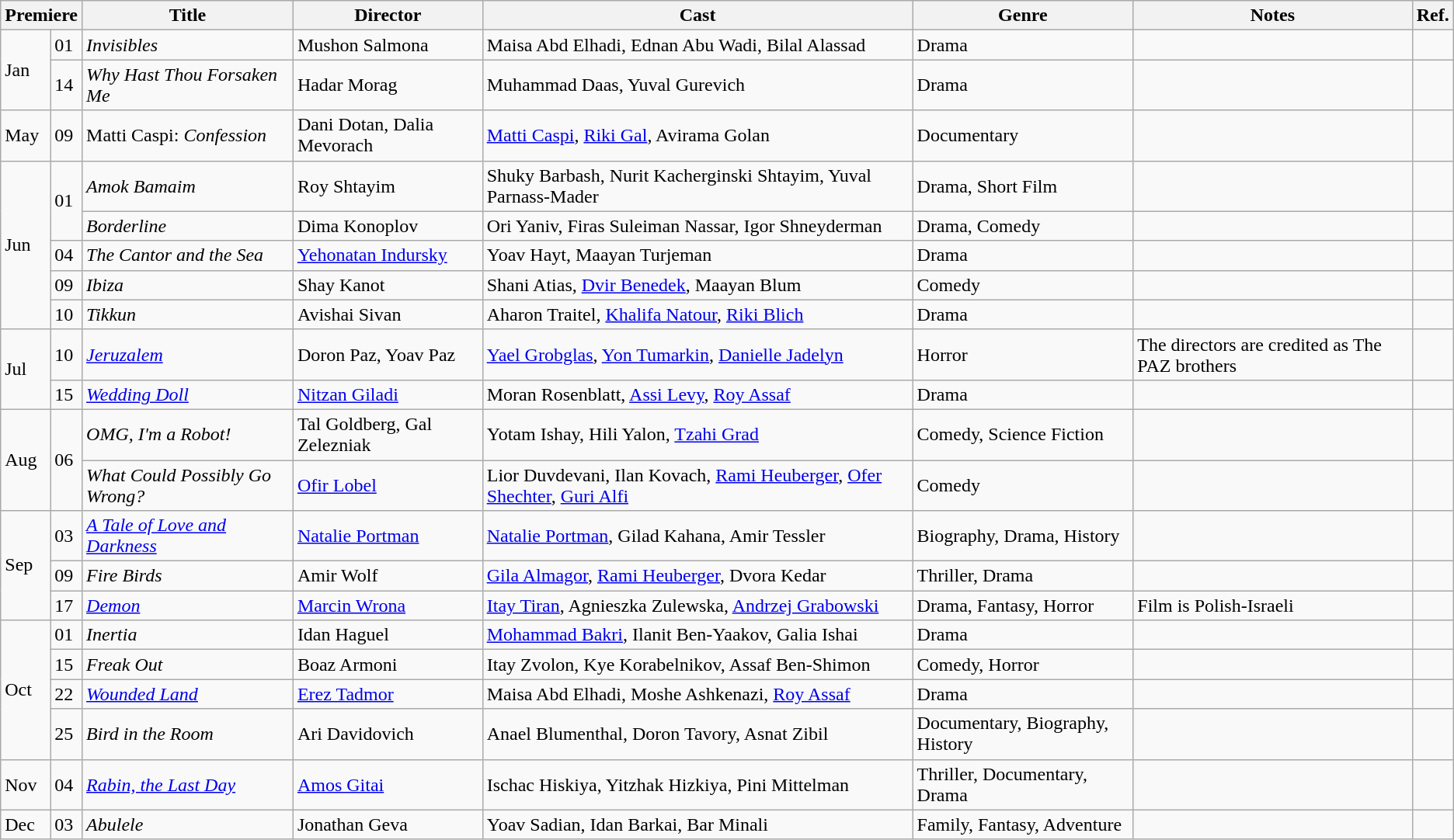<table class="wikitable sortable">
<tr>
<th colspan="2">Premiere</th>
<th>Title</th>
<th>Director</th>
<th>Cast</th>
<th>Genre</th>
<th>Notes</th>
<th>Ref.</th>
</tr>
<tr>
<td rowspan="2">Jan</td>
<td>01</td>
<td><em>Invisibles</em></td>
<td>Mushon Salmona</td>
<td>Maisa Abd Elhadi, Ednan Abu Wadi, Bilal Alassad</td>
<td>Drama</td>
<td></td>
<td style="text-align:center;"></td>
</tr>
<tr>
<td>14</td>
<td><em>Why Hast Thou Forsaken Me</em></td>
<td>Hadar Morag</td>
<td>Muhammad Daas, Yuval Gurevich</td>
<td>Drama</td>
<td></td>
<td style="text-align:center;"></td>
</tr>
<tr>
<td>May</td>
<td>09</td>
<td>Matti Caspi: <em>Confession</em></td>
<td>Dani Dotan, Dalia Mevorach</td>
<td><a href='#'>Matti Caspi</a>, <a href='#'>Riki Gal</a>, Avirama Golan</td>
<td>Documentary</td>
<td></td>
<td style="text-align:center;"></td>
</tr>
<tr>
<td rowspan="5">Jun</td>
<td rowspan="2">01</td>
<td><em>Amok Bamaim</em></td>
<td>Roy Shtayim</td>
<td>Shuky Barbash, Nurit Kacherginski Shtayim, Yuval Parnass-Mader</td>
<td>Drama, Short Film</td>
<td></td>
<td style="text-align:center;"></td>
</tr>
<tr>
<td><em>Borderline</em></td>
<td>Dima Konoplov</td>
<td>Ori Yaniv, Firas Suleiman Nassar, Igor Shneyderman</td>
<td>Drama, Comedy</td>
<td></td>
<td style="text-align:center;"></td>
</tr>
<tr>
<td>04</td>
<td><em>The Cantor and the Sea</em></td>
<td><a href='#'>Yehonatan Indursky</a></td>
<td>Yoav Hayt, Maayan Turjeman</td>
<td>Drama</td>
<td></td>
<td style="text-align:center;"></td>
</tr>
<tr>
<td>09</td>
<td><em>Ibiza</em></td>
<td>Shay Kanot</td>
<td>Shani Atias, <a href='#'>Dvir Benedek</a>, Maayan Blum</td>
<td>Comedy</td>
<td></td>
<td style="text-align:center;"></td>
</tr>
<tr>
<td>10</td>
<td><em>Tikkun</em></td>
<td>Avishai Sivan</td>
<td>Aharon Traitel, <a href='#'>Khalifa Natour</a>, <a href='#'>Riki Blich</a></td>
<td>Drama</td>
<td></td>
<td style="text-align:center;"></td>
</tr>
<tr>
<td rowspan="2">Jul</td>
<td>10</td>
<td><em><a href='#'>Jeruzalem</a></em></td>
<td>Doron Paz, Yoav Paz</td>
<td><a href='#'>Yael Grobglas</a>, <a href='#'>Yon Tumarkin</a>, <a href='#'>Danielle Jadelyn</a></td>
<td>Horror</td>
<td>The directors are credited as The PAZ brothers</td>
<td style="text-align:center;"></td>
</tr>
<tr>
<td>15</td>
<td><em><a href='#'>Wedding Doll</a></em></td>
<td><a href='#'>Nitzan Giladi</a></td>
<td>Moran Rosenblatt, <a href='#'>Assi Levy</a>, <a href='#'>Roy Assaf</a></td>
<td>Drama</td>
<td></td>
<td style="text-align:center;"></td>
</tr>
<tr>
<td rowspan="2">Aug</td>
<td rowspan="2">06</td>
<td><em>OMG, I'm a Robot!</em></td>
<td>Tal Goldberg, Gal Zelezniak</td>
<td>Yotam Ishay, Hili Yalon, <a href='#'>Tzahi Grad</a></td>
<td>Comedy, Science Fiction</td>
<td></td>
<td style="text-align:center;"></td>
</tr>
<tr>
<td><em>What Could Possibly Go Wrong?</em></td>
<td><a href='#'>Ofir Lobel</a></td>
<td>Lior Duvdevani, Ilan Kovach, <a href='#'>Rami Heuberger</a>, <a href='#'>Ofer Shechter</a>, <a href='#'>Guri Alfi</a></td>
<td>Comedy</td>
<td></td>
<td style="text-align:center;"></td>
</tr>
<tr>
<td rowspan="3">Sep</td>
<td>03</td>
<td><em><a href='#'>A Tale of Love and Darkness</a></em></td>
<td><a href='#'>Natalie Portman</a></td>
<td><a href='#'>Natalie Portman</a>, Gilad Kahana, Amir Tessler</td>
<td>Biography, Drama, History</td>
<td></td>
<td style="text-align:center;"></td>
</tr>
<tr>
<td>09</td>
<td><em>Fire Birds</em></td>
<td>Amir Wolf</td>
<td><a href='#'>Gila Almagor</a>, <a href='#'>Rami Heuberger</a>, Dvora Kedar</td>
<td>Thriller, Drama</td>
<td></td>
<td style="text-align:center;"></td>
</tr>
<tr>
<td>17</td>
<td><em><a href='#'>Demon</a></em></td>
<td><a href='#'>Marcin Wrona</a></td>
<td><a href='#'>Itay Tiran</a>, Agnieszka Zulewska, <a href='#'>Andrzej Grabowski</a></td>
<td>Drama, Fantasy, Horror</td>
<td>Film is Polish-Israeli</td>
<td style="text-align:center;"></td>
</tr>
<tr>
<td rowspan="4">Oct</td>
<td>01</td>
<td><em>Inertia</em></td>
<td>Idan Haguel</td>
<td><a href='#'>Mohammad Bakri</a>, Ilanit Ben-Yaakov, Galia Ishai</td>
<td>Drama</td>
<td></td>
<td style="text-align:center;"></td>
</tr>
<tr>
<td>15</td>
<td><em>Freak Out</em></td>
<td>Boaz Armoni</td>
<td>Itay Zvolon, Kye Korabelnikov, Assaf Ben-Shimon</td>
<td>Comedy, Horror</td>
<td></td>
<td style="text-align:center;"></td>
</tr>
<tr>
<td>22</td>
<td><em><a href='#'>Wounded Land</a></em></td>
<td><a href='#'>Erez Tadmor</a></td>
<td>Maisa Abd Elhadi, Moshe Ashkenazi, <a href='#'>Roy Assaf</a></td>
<td>Drama</td>
<td></td>
<td style="text-align:center;"></td>
</tr>
<tr>
<td>25</td>
<td><em>Bird in the Room</em></td>
<td>Ari Davidovich</td>
<td>Anael Blumenthal, Doron Tavory, Asnat Zibil</td>
<td>Documentary, Biography, History</td>
<td></td>
<td style="text-align:center;"></td>
</tr>
<tr>
<td>Nov</td>
<td>04</td>
<td><em><a href='#'>Rabin, the Last Day</a></em></td>
<td><a href='#'>Amos Gitai</a></td>
<td>Ischac Hiskiya, Yitzhak Hizkiya, Pini Mittelman</td>
<td>Thriller, Documentary, Drama</td>
<td></td>
<td style="text-align:center;"></td>
</tr>
<tr>
<td>Dec</td>
<td>03</td>
<td><em>Abulele</em></td>
<td>Jonathan Geva</td>
<td>Yoav Sadian, Idan Barkai, Bar Minali</td>
<td>Family, Fantasy, Adventure</td>
<td></td>
<td style="text-align:center;"></td>
</tr>
</table>
